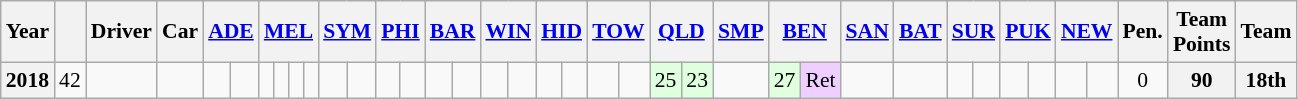<table class="wikitable" style="font-size: 90%; text-align: center">
<tr>
<th style="vertical-align:middle">Year</th>
<th style="vertical-align:middle;background"></th>
<th style="vertical-align:middle;background">Driver</th>
<th valign="middle">Car</th>
<th colspan="2"><a href='#'>ADE</a><br></th>
<th colspan="4"><a href='#'>MEL</a><br></th>
<th colspan="2"><a href='#'>SYM</a><br></th>
<th colspan="2"><a href='#'>PHI</a><br></th>
<th colspan="2"><a href='#'>BAR</a><br></th>
<th colspan="2"><a href='#'>WIN</a><br></th>
<th colspan="2"><a href='#'>HID</a><br></th>
<th colspan="2"><a href='#'>TOW</a><br></th>
<th colspan="2"><a href='#'>QLD</a><br></th>
<th><a href='#'>SMP</a><br></th>
<th colspan="2"><a href='#'>BEN</a><br></th>
<th><a href='#'>SAN</a><br></th>
<th><a href='#'>BAT</a><br></th>
<th colspan="2"><a href='#'>SUR</a><br></th>
<th colspan="2"><a href='#'>PUK</a><br></th>
<th colspan="2"><a href='#'>NEW</a><br></th>
<th style="vertical-align:middle">Pen.</th>
<th style="vertical-align:middle">Team<br>Points</th>
<th style="vertical-align:middle">Team<br></th>
</tr>
<tr>
<th>2018</th>
<td>42</td>
<td align="left"></td>
<td></td>
<td></td>
<td></td>
<td></td>
<td></td>
<td></td>
<td></td>
<td></td>
<td></td>
<td></td>
<td></td>
<td></td>
<td></td>
<td></td>
<td></td>
<td></td>
<td></td>
<td></td>
<td></td>
<td style="background:#dfffdf;">25</td>
<td style="background:#dfffdf;">23</td>
<td></td>
<td style="background:#dfffdf;">27</td>
<td style="background:#efcfff;">Ret</td>
<td></td>
<td></td>
<td></td>
<td></td>
<td></td>
<td></td>
<td></td>
<td></td>
<td>0</td>
<th>90</th>
<th>18th</th>
</tr>
</table>
